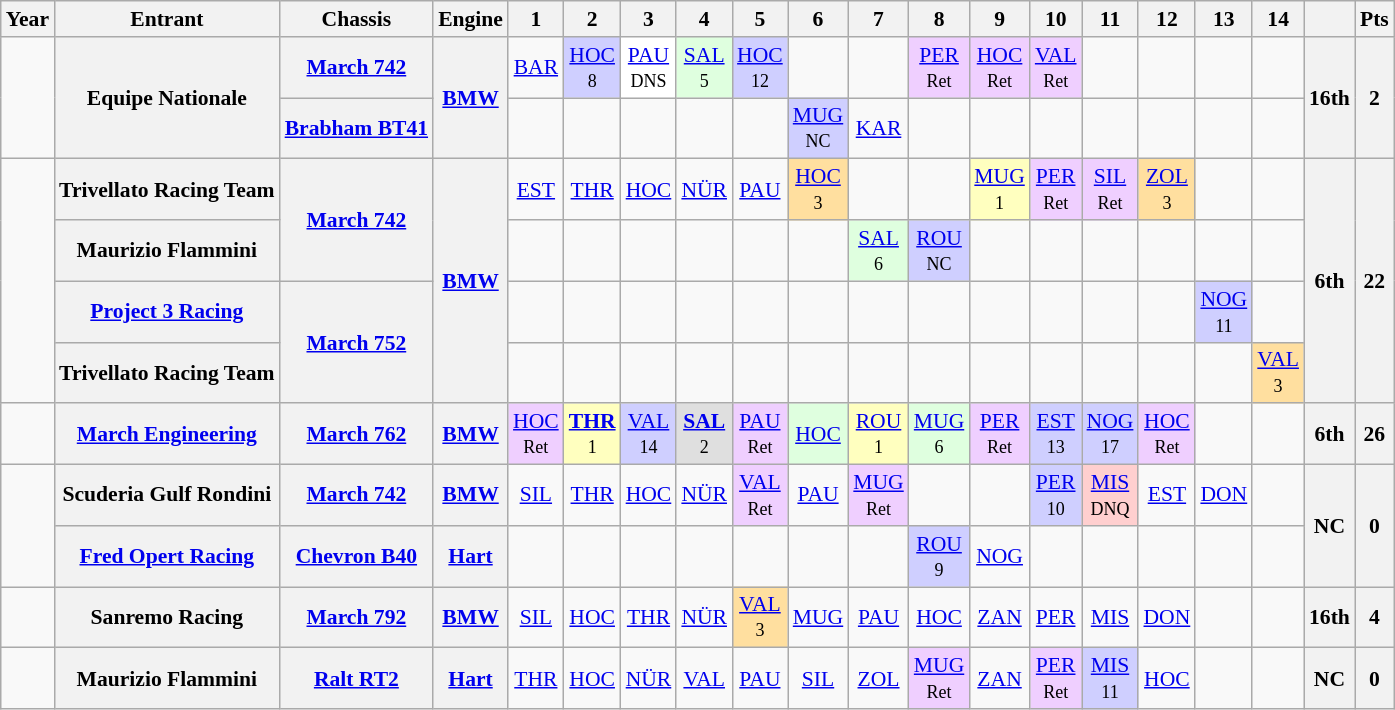<table class="wikitable" style="text-align:center; font-size:90%">
<tr>
<th>Year</th>
<th>Entrant</th>
<th>Chassis</th>
<th>Engine</th>
<th>1</th>
<th>2</th>
<th>3</th>
<th>4</th>
<th>5</th>
<th>6</th>
<th>7</th>
<th>8</th>
<th>9</th>
<th>10</th>
<th>11</th>
<th>12</th>
<th>13</th>
<th>14</th>
<th></th>
<th>Pts</th>
</tr>
<tr>
<td rowspan=2></td>
<th rowspan=2>Equipe Nationale</th>
<th><a href='#'>March 742</a></th>
<th rowspan=2><a href='#'>BMW</a></th>
<td><a href='#'>BAR</a></td>
<td style="background:#CFCFFF;"><a href='#'>HOC</a><br><small>8</small></td>
<td style="background:#FFFFFF;"><a href='#'>PAU</a><br><small>DNS</small></td>
<td style="background:#DFFFDF;"><a href='#'>SAL</a><br><small>5</small></td>
<td style="background:#CFCFFF;"><a href='#'>HOC</a><br><small>12</small></td>
<td></td>
<td></td>
<td style="background:#EFCFFF;"><a href='#'>PER</a><br><small>Ret</small></td>
<td style="background:#EFCFFF;"><a href='#'>HOC</a><br><small>Ret</small></td>
<td style="background:#EFCFFF;"><a href='#'>VAL</a><br><small>Ret</small></td>
<td></td>
<td></td>
<td></td>
<td></td>
<th rowspan=2>16th</th>
<th rowspan=2>2</th>
</tr>
<tr>
<th><a href='#'>Brabham BT41</a></th>
<td></td>
<td></td>
<td></td>
<td></td>
<td></td>
<td style="background:#CFCFFF;"><a href='#'>MUG</a><br><small>NC</small></td>
<td><a href='#'>KAR</a></td>
<td></td>
<td></td>
<td></td>
<td></td>
<td></td>
<td></td>
<td></td>
</tr>
<tr>
<td rowspan=4></td>
<th>Trivellato Racing Team</th>
<th rowspan=2><a href='#'>March 742</a></th>
<th rowspan=4><a href='#'>BMW</a></th>
<td><a href='#'>EST</a></td>
<td><a href='#'>THR</a></td>
<td><a href='#'>HOC</a></td>
<td><a href='#'>NÜR</a></td>
<td><a href='#'>PAU</a></td>
<td style="background:#FFDF9F;"><a href='#'>HOC</a><br><small>3</small></td>
<td></td>
<td></td>
<td style="background:#FFFFBF;"><a href='#'>MUG</a><br><small>1</small></td>
<td style="background:#EFCFFF;"><a href='#'>PER</a><br><small>Ret</small></td>
<td style="background:#EFCFFF;"><a href='#'>SIL</a><br><small>Ret</small></td>
<td style="background:#FFDF9F;"><a href='#'>ZOL</a><br><small>3</small></td>
<td></td>
<td></td>
<th rowspan=4>6th</th>
<th rowspan=4>22</th>
</tr>
<tr>
<th>Maurizio Flammini</th>
<td></td>
<td></td>
<td></td>
<td></td>
<td></td>
<td></td>
<td style="background:#DFFFDF;"><a href='#'>SAL</a><br><small>6</small></td>
<td style="background:#CFCFFF;"><a href='#'>ROU</a><br><small>NC</small></td>
<td></td>
<td></td>
<td></td>
<td></td>
<td></td>
<td></td>
</tr>
<tr>
<th><a href='#'>Project 3 Racing</a></th>
<th rowspan=2><a href='#'>March 752</a></th>
<td></td>
<td></td>
<td></td>
<td></td>
<td></td>
<td></td>
<td></td>
<td></td>
<td></td>
<td></td>
<td></td>
<td></td>
<td style="background:#CFCFFF;"><a href='#'>NOG</a><br><small>11</small></td>
<td></td>
</tr>
<tr>
<th>Trivellato Racing Team</th>
<td></td>
<td></td>
<td></td>
<td></td>
<td></td>
<td></td>
<td></td>
<td></td>
<td></td>
<td></td>
<td></td>
<td></td>
<td></td>
<td style="background:#FFDF9F;"><a href='#'>VAL</a><br><small>3</small></td>
</tr>
<tr>
<td></td>
<th><a href='#'>March Engineering</a></th>
<th><a href='#'>March 762</a></th>
<th><a href='#'>BMW</a></th>
<td style="background:#EFCFFF;"><a href='#'>HOC</a><br><small>Ret</small></td>
<td style="background:#FFFFBF;"><strong><a href='#'>THR</a></strong><br><small>1</small></td>
<td style="background:#CFCFFF;"><a href='#'>VAL</a><br><small>14</small></td>
<td style="background:#DFDFDF;"><strong><a href='#'>SAL</a></strong><br><small>2</small></td>
<td style="background:#EFCFFF;"><a href='#'>PAU</a><br><small>Ret</small></td>
<td style="background:#DFFFDF;"><a href='#'>HOC</a><br><small></small></td>
<td style="background:#FFFFBF;"><a href='#'>ROU</a><br><small>1</small></td>
<td style="background:#DFFFDF;"><a href='#'>MUG</a><br><small>6</small></td>
<td style="background:#EFCFFF;"><a href='#'>PER</a><br><small>Ret</small></td>
<td style="background:#CFCFFF;"><a href='#'>EST</a><br><small>13</small></td>
<td style="background:#CFCFFF;"><a href='#'>NOG</a><br><small>17</small></td>
<td style="background:#EFCFFF;"><a href='#'>HOC</a><br><small>Ret</small></td>
<td></td>
<td></td>
<th>6th</th>
<th>26</th>
</tr>
<tr>
<td rowspan=2></td>
<th>Scuderia Gulf Rondini</th>
<th><a href='#'>March 742</a></th>
<th><a href='#'>BMW</a></th>
<td><a href='#'>SIL</a></td>
<td><a href='#'>THR</a></td>
<td><a href='#'>HOC</a></td>
<td><a href='#'>NÜR</a></td>
<td style="background:#EFCFFF;"><a href='#'>VAL</a><br><small>Ret</small></td>
<td><a href='#'>PAU</a></td>
<td style="background:#EFCFFF;"><a href='#'>MUG</a><br><small>Ret</small></td>
<td></td>
<td></td>
<td style="background:#CFCFFF;"><a href='#'>PER</a><br><small>10</small></td>
<td style="background:#FFCFCF;"><a href='#'>MIS</a><br><small>DNQ</small></td>
<td><a href='#'>EST</a></td>
<td><a href='#'>DON</a></td>
<td></td>
<th rowspan=2>NC</th>
<th rowspan=2>0</th>
</tr>
<tr>
<th><a href='#'>Fred Opert Racing</a></th>
<th><a href='#'>Chevron B40</a></th>
<th><a href='#'>Hart</a></th>
<td></td>
<td></td>
<td></td>
<td></td>
<td></td>
<td></td>
<td></td>
<td style="background:#CFCFFF;"><a href='#'>ROU</a><br><small>9</small></td>
<td><a href='#'>NOG</a></td>
<td></td>
<td></td>
<td></td>
<td></td>
<td></td>
</tr>
<tr>
<td></td>
<th>Sanremo Racing</th>
<th><a href='#'>March 792</a></th>
<th><a href='#'>BMW</a></th>
<td><a href='#'>SIL</a></td>
<td><a href='#'>HOC</a></td>
<td><a href='#'>THR</a></td>
<td><a href='#'>NÜR</a></td>
<td style="background:#FFDF9F;"><a href='#'>VAL</a><br><small>3</small></td>
<td><a href='#'>MUG</a></td>
<td><a href='#'>PAU</a></td>
<td><a href='#'>HOC</a></td>
<td><a href='#'>ZAN</a></td>
<td><a href='#'>PER</a></td>
<td><a href='#'>MIS</a></td>
<td><a href='#'>DON</a></td>
<td></td>
<td></td>
<th>16th</th>
<th>4</th>
</tr>
<tr>
<td></td>
<th>Maurizio Flammini</th>
<th><a href='#'>Ralt RT2</a></th>
<th><a href='#'>Hart</a></th>
<td><a href='#'>THR</a></td>
<td><a href='#'>HOC</a></td>
<td><a href='#'>NÜR</a></td>
<td><a href='#'>VAL</a></td>
<td><a href='#'>PAU</a></td>
<td><a href='#'>SIL</a></td>
<td><a href='#'>ZOL</a></td>
<td style="background:#EFCFFF;"><a href='#'>MUG</a><br><small>Ret</small></td>
<td><a href='#'>ZAN</a></td>
<td style="background:#EFCFFF;"><a href='#'>PER</a><br><small>Ret</small></td>
<td style="background:#CFCFFF;"><a href='#'>MIS</a><br><small>11</small></td>
<td><a href='#'>HOC</a></td>
<td></td>
<td></td>
<th>NC</th>
<th>0</th>
</tr>
</table>
